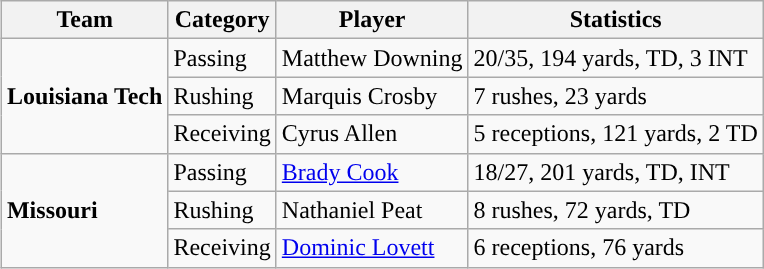<table class="wikitable" style="float: right;">
<tr>
<th>Team</th>
<th>Category</th>
<th>Player</th>
<th>Statistics</th>
</tr>
<tr>
<td rowspan=3><strong>Louisiana Tech</strong></td>
<td>Passing</td>
<td>Matthew Downing</td>
<td>20/35, 194 yards, TD, 3 INT</td>
</tr>
<tr>
<td>Rushing</td>
<td>Marquis Crosby</td>
<td>7 rushes, 23 yards</td>
</tr>
<tr>
<td>Receiving</td>
<td>Cyrus Allen</td>
<td>5 receptions, 121 yards, 2 TD</td>
</tr>
<tr>
<td rowspan=3><strong>Missouri</strong></td>
<td>Passing</td>
<td><a href='#'>Brady Cook</a></td>
<td>18/27, 201 yards, TD, INT</td>
</tr>
<tr>
<td>Rushing</td>
<td>Nathaniel Peat</td>
<td>8 rushes, 72 yards, TD</td>
</tr>
<tr>
<td>Receiving</td>
<td><a href='#'>Dominic Lovett</a></td>
<td>6 receptions, 76 yards</td>
</tr>
</table>
